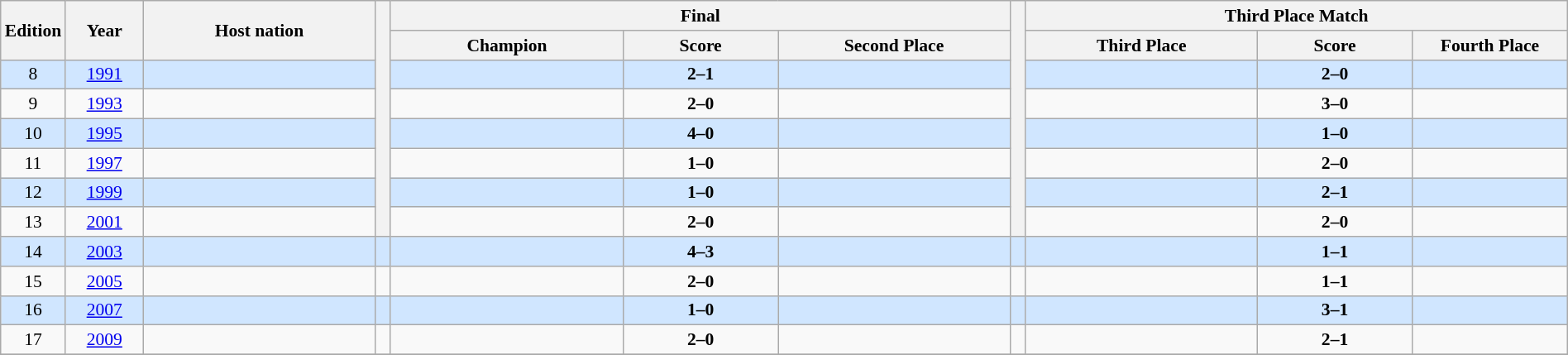<table class="wikitable" style="font-size:90%; width:100%; text-align:center;">
<tr>
<th rowspan=2 width="3%">Edition</th>
<th rowspan=2 width="5%">Year</th>
<th rowspan=2 width="15%">Host nation</th>
<th width=1% rowspan=8></th>
<th colspan=3>Final</th>
<th width=1% rowspan=8></th>
<th colspan=3>Third Place Match</th>
</tr>
<tr>
<th width="15%">Champion</th>
<th width="10%">Score</th>
<th width="15%">Second Place</th>
<th width="15%">Third Place</th>
<th width="10%">Score</th>
<th width="15%">Fourth Place</th>
</tr>
<tr style="background: #D0E6FF;">
<td>8</td>
<td><a href='#'>1991</a></td>
<td align=left></td>
<td><strong></strong></td>
<td><strong>2–1</strong></td>
<td></td>
<td></td>
<td><strong>2–0</strong></td>
<td></td>
</tr>
<tr>
<td>9</td>
<td><a href='#'>1993</a></td>
<td align=left></td>
<td><strong></strong></td>
<td><strong>2–0</strong></td>
<td></td>
<td></td>
<td><strong>3–0</strong></td>
<td></td>
</tr>
<tr style="background: #D0E6FF;">
<td>10</td>
<td><a href='#'>1995</a></td>
<td align=left></td>
<td><strong></strong></td>
<td><strong>4–0</strong></td>
<td></td>
<td></td>
<td><strong>1–0</strong></td>
<td></td>
</tr>
<tr>
<td>11</td>
<td><a href='#'>1997</a></td>
<td align=left></td>
<td><strong></strong></td>
<td><strong>1–0</strong></td>
<td></td>
<td></td>
<td><strong>2–0</strong></td>
<td></td>
</tr>
<tr style="background: #D0E6FF;">
<td>12</td>
<td><a href='#'>1999</a></td>
<td align=left></td>
<td><strong></strong></td>
<td><strong>1–0</strong></td>
<td></td>
<td></td>
<td><strong>2–1</strong></td>
<td></td>
</tr>
<tr>
<td>13</td>
<td><a href='#'>2001</a></td>
<td align=left></td>
<td><strong></strong></td>
<td><strong>2–0</strong></td>
<td></td>
<td></td>
<td><strong>2–0</strong></td>
<td></td>
</tr>
<tr style="background: #D0E6FF;">
<td>14</td>
<td><a href='#'>2003</a></td>
<td align=left></td>
<td></td>
<td><strong></strong></td>
<td><strong>4–3</strong> </td>
<td></td>
<td></td>
<td></td>
<td><strong>1–1</strong> </td>
<td></td>
</tr>
<tr>
<td>15</td>
<td><a href='#'>2005</a><em></td>
<td align=left></td>
<td></td>
<td><strong></strong></td>
<td><strong>2–0</strong></td>
<td></td>
<td></td>
<td></td>
<td><strong>1–1</strong> <br></td>
<td></td>
</tr>
<tr style="background: #D0E6FF;">
<td>16</td>
<td><a href='#'>2007</a></td>
<td align=left></td>
<td></td>
<td><strong></strong></td>
<td><strong>1–0</strong></td>
<td></td>
<td></td>
<td></td>
<td><strong>3–1</strong></td>
<td></td>
</tr>
<tr>
<td>17</td>
<td><a href='#'>2009</a></td>
<td align=left></td>
<td></td>
<td><strong></strong></td>
<td><strong>2–0</strong></td>
<td></td>
<td></td>
<td></td>
<td><strong>2–1</strong></td>
<td></td>
</tr>
<tr style="background: #D0E6FF;">
</tr>
</table>
